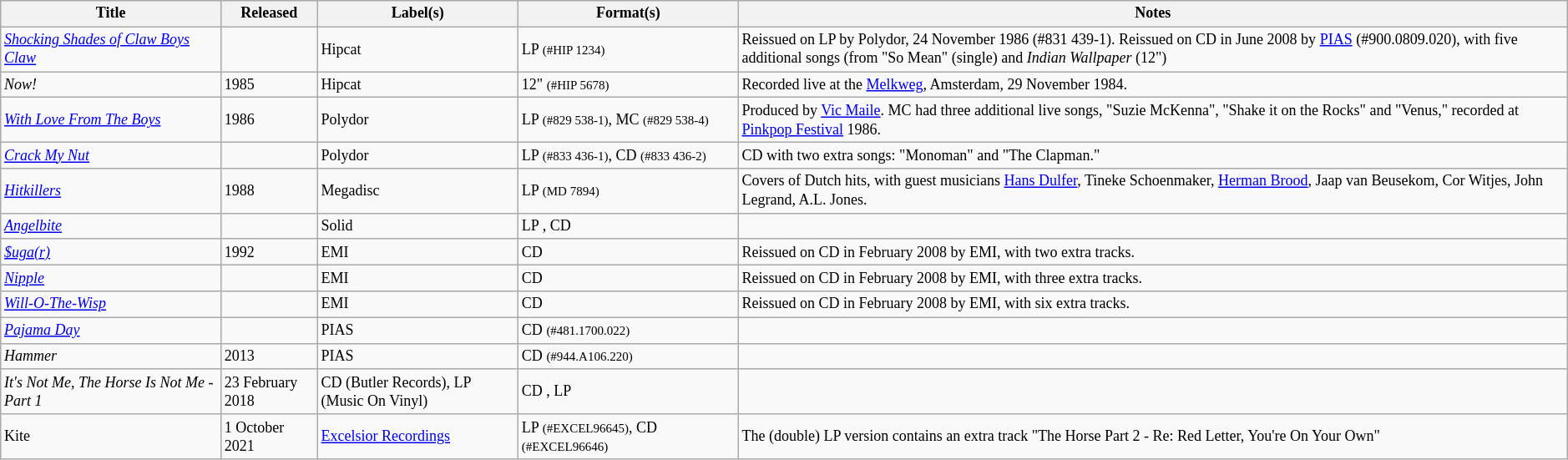<table class="wikitable" style="font-size: 9pt">
<tr>
<th width="170">Title</th>
<th>Released</th>
<th>Label(s)</th>
<th width="170">Format(s)</th>
<th>Notes</th>
</tr>
<tr>
<td><em><a href='#'>Shocking Shades of Claw Boys Claw</a></em></td>
<td></td>
<td>Hipcat</td>
<td>LP <small>(#HIP 1234)</small></td>
<td>Reissued on LP by Polydor, 24 November 1986 (#831 439-1). Reissued on CD in June 2008 by <a href='#'>PIAS</a> (#900.0809.020), with five additional songs (from "So Mean" (single) and <em>Indian Wallpaper</em> (12")</td>
</tr>
<tr>
<td><em>Now!</em></td>
<td>1985</td>
<td>Hipcat</td>
<td>12" <small>(#HIP 5678)</small></td>
<td>Recorded live at the <a href='#'>Melkweg</a>, Amsterdam, 29 November 1984.</td>
</tr>
<tr>
<td><em><a href='#'>With Love From The Boys</a></em></td>
<td>1986</td>
<td>Polydor</td>
<td>LP <small>(#829 538-1)</small>, MC <small>(#829 538-4)</small></td>
<td>Produced by <a href='#'>Vic Maile</a>. MC had three additional live songs, "Suzie McKenna", "Shake it on the Rocks" and "Venus," recorded at <a href='#'>Pinkpop Festival</a> 1986.</td>
</tr>
<tr>
<td><em><a href='#'>Crack My Nut</a></em></td>
<td></td>
<td>Polydor</td>
<td>LP <small>(#833 436-1)</small>, CD <small>(#833 436-2)</small></td>
<td>CD with two extra songs: "Monoman" and "The Clapman."</td>
</tr>
<tr>
<td><em><a href='#'>Hitkillers</a></em></td>
<td>1988</td>
<td>Megadisc</td>
<td>LP <small>(MD 7894)</small></td>
<td>Covers of Dutch hits, with guest musicians <a href='#'>Hans Dulfer</a>, Tineke Schoenmaker, <a href='#'>Herman Brood</a>, Jaap van Beusekom, Cor Witjes, John Legrand, A.L. Jones.</td>
</tr>
<tr>
<td><em><a href='#'>Angelbite</a></em></td>
<td></td>
<td>Solid</td>
<td>LP , CD </td>
<td></td>
</tr>
<tr>
<td><em><a href='#'>$uga(r)</a></em></td>
<td>1992</td>
<td>EMI</td>
<td>CD </td>
<td>Reissued on CD in February 2008 by EMI, with two extra tracks.</td>
</tr>
<tr>
<td><em><a href='#'>Nipple</a></em></td>
<td></td>
<td>EMI</td>
<td>CD </td>
<td>Reissued on CD in February 2008 by EMI, with three extra tracks.</td>
</tr>
<tr>
<td><em><a href='#'>Will-O-The-Wisp</a></em></td>
<td></td>
<td>EMI</td>
<td>CD </td>
<td>Reissued on CD in February 2008 by EMI, with six extra tracks.</td>
</tr>
<tr>
<td><em><a href='#'>Pajama Day</a></em></td>
<td></td>
<td>PIAS</td>
<td>CD <small>(#481.1700.022)</small></td>
<td></td>
</tr>
<tr>
<td><em>Hammer</em></td>
<td>2013</td>
<td>PIAS</td>
<td>CD <small>(#944.A106.220)</small></td>
<td></td>
</tr>
<tr>
<td><em>It's Not Me, The Horse Is Not Me - Part 1</em></td>
<td>23 February 2018</td>
<td>CD (Butler Records), LP (Music On Vinyl)</td>
<td>CD , LP </td>
<td></td>
</tr>
<tr>
<td>Kite</td>
<td>1 October 2021</td>
<td><a href='#'>Excelsior Recordings</a></td>
<td>LP <small>(#EXCEL96645)</small>, CD <small>(#EXCEL96646)</small></td>
<td>The (double) LP version contains an extra track "The Horse Part 2 - Re: Red Letter, You're On Your Own"</td>
</tr>
</table>
